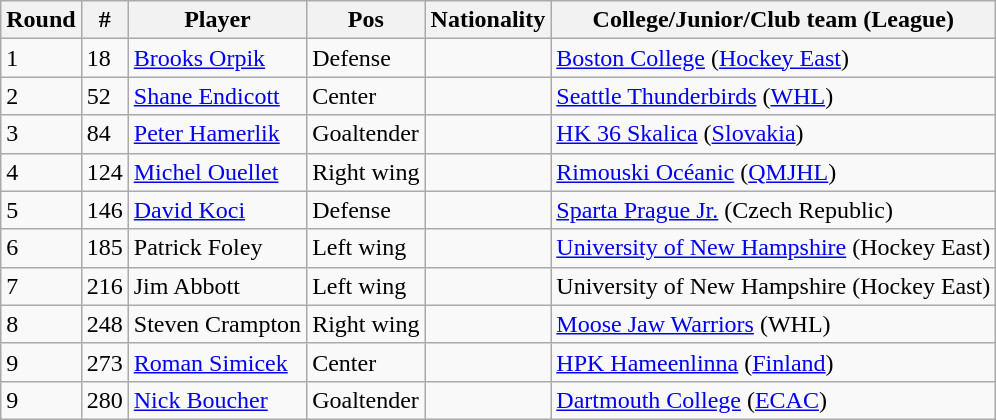<table class="wikitable">
<tr>
<th>Round</th>
<th>#</th>
<th>Player</th>
<th>Pos</th>
<th>Nationality</th>
<th>College/Junior/Club team (League)</th>
</tr>
<tr>
<td>1</td>
<td>18</td>
<td><a href='#'>Brooks Orpik</a></td>
<td>Defense</td>
<td></td>
<td><a href='#'>Boston College</a> (<a href='#'>Hockey East</a>)</td>
</tr>
<tr>
<td>2</td>
<td>52</td>
<td><a href='#'>Shane Endicott</a></td>
<td>Center</td>
<td></td>
<td><a href='#'>Seattle Thunderbirds</a> (<a href='#'>WHL</a>)</td>
</tr>
<tr>
<td>3</td>
<td>84</td>
<td><a href='#'>Peter Hamerlik</a></td>
<td>Goaltender</td>
<td></td>
<td><a href='#'>HK 36 Skalica</a> (<a href='#'>Slovakia</a>)</td>
</tr>
<tr>
<td>4</td>
<td>124</td>
<td><a href='#'>Michel Ouellet</a></td>
<td>Right wing</td>
<td></td>
<td><a href='#'>Rimouski Océanic</a> (<a href='#'>QMJHL</a>)</td>
</tr>
<tr>
<td>5</td>
<td>146</td>
<td><a href='#'>David Koci</a></td>
<td>Defense</td>
<td></td>
<td><a href='#'>Sparta Prague Jr.</a> (Czech Republic)</td>
</tr>
<tr>
<td>6</td>
<td>185</td>
<td>Patrick Foley</td>
<td>Left wing</td>
<td></td>
<td><a href='#'>University of New Hampshire</a> (Hockey East)</td>
</tr>
<tr>
<td>7</td>
<td>216</td>
<td>Jim Abbott</td>
<td>Left wing</td>
<td></td>
<td>University of New Hampshire (Hockey East)</td>
</tr>
<tr>
<td>8</td>
<td>248</td>
<td>Steven Crampton</td>
<td>Right wing</td>
<td></td>
<td><a href='#'>Moose Jaw Warriors</a> (WHL)</td>
</tr>
<tr>
<td>9</td>
<td>273</td>
<td><a href='#'>Roman Simicek</a></td>
<td>Center</td>
<td></td>
<td><a href='#'>HPK Hameenlinna</a> (<a href='#'>Finland</a>)</td>
</tr>
<tr>
<td>9</td>
<td>280</td>
<td><a href='#'>Nick Boucher</a></td>
<td>Goaltender</td>
<td></td>
<td><a href='#'>Dartmouth College</a> (<a href='#'>ECAC</a>)</td>
</tr>
</table>
